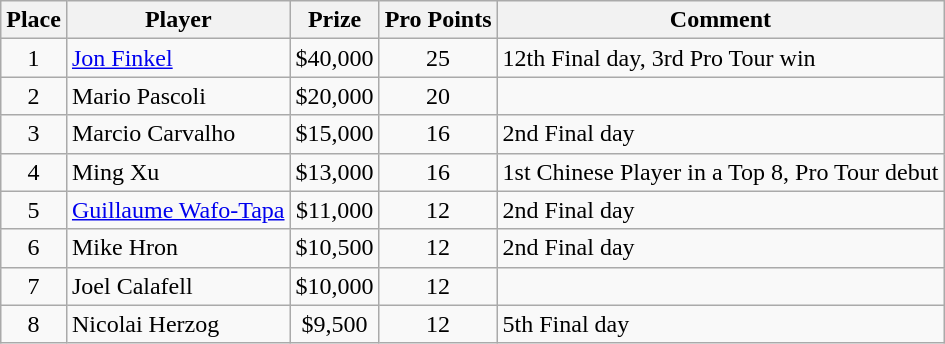<table class="wikitable">
<tr>
<th>Place</th>
<th>Player</th>
<th>Prize</th>
<th>Pro Points</th>
<th>Comment</th>
</tr>
<tr>
<td align=center>1</td>
<td> <a href='#'>Jon Finkel</a></td>
<td align=center>$40,000</td>
<td align=center>25</td>
<td>12th Final day, 3rd Pro Tour win</td>
</tr>
<tr>
<td align=center>2</td>
<td> Mario Pascoli</td>
<td align=center>$20,000</td>
<td align=center>20</td>
<td></td>
</tr>
<tr>
<td align=center>3</td>
<td> Marcio Carvalho</td>
<td align=center>$15,000</td>
<td align=center>16</td>
<td>2nd Final day</td>
</tr>
<tr>
<td align=center>4</td>
<td> Ming Xu</td>
<td align=center>$13,000</td>
<td align=center>16</td>
<td>1st Chinese Player in a Top 8, Pro Tour debut</td>
</tr>
<tr>
<td align=center>5</td>
<td> <a href='#'>Guillaume Wafo-Tapa</a></td>
<td align=center>$11,000</td>
<td align=center>12</td>
<td>2nd Final day</td>
</tr>
<tr>
<td align=center>6</td>
<td> Mike Hron</td>
<td align=center>$10,500</td>
<td align=center>12</td>
<td>2nd Final day</td>
</tr>
<tr>
<td align=center>7</td>
<td> Joel Calafell</td>
<td align=center>$10,000</td>
<td align=center>12</td>
<td></td>
</tr>
<tr>
<td align=center>8</td>
<td> Nicolai Herzog</td>
<td align=center>$9,500</td>
<td align=center>12</td>
<td>5th Final day</td>
</tr>
</table>
